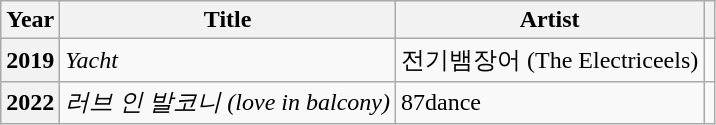<table class="wikitable plainrowheaders sortable">
<tr>
<th scope="col">Year</th>
<th scope="col">Title</th>
<th scope="col">Artist</th>
<th scope="col" class="unsortable"></th>
</tr>
<tr>
<th scope="row">2019</th>
<td><em>Yacht</em></td>
<td>전기뱀장어 (The Electriceels)</td>
<td></td>
</tr>
<tr>
<th scope="row">2022</th>
<td><em>러브 인 발코니 (love in balcony)</em></td>
<td>87dance</td>
<td></td>
</tr>
</table>
